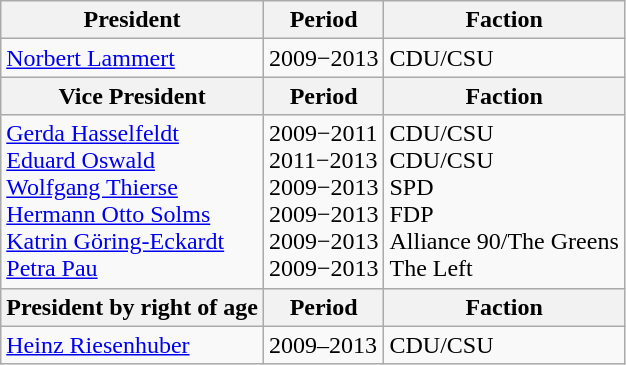<table class="wikitable">
<tr>
<th>President</th>
<th>Period</th>
<th>Faction</th>
</tr>
<tr>
<td><a href='#'>Norbert Lammert</a></td>
<td>2009−2013</td>
<td>CDU/CSU</td>
</tr>
<tr>
<th>Vice President</th>
<th>Period</th>
<th>Faction</th>
</tr>
<tr>
<td><a href='#'>Gerda Hasselfeldt</a><br><a href='#'>Eduard Oswald</a><br><a href='#'>Wolfgang Thierse</a><br><a href='#'>Hermann Otto Solms</a><br><a href='#'>Katrin Göring-Eckardt</a><br><a href='#'>Petra Pau</a></td>
<td>2009−2011<br>2011−2013<br>2009−2013<br>2009−2013<br>2009−2013<br>2009−2013</td>
<td>CDU/CSU<br>CDU/CSU<br>SPD<br>FDP<br>Alliance 90/The Greens<br>The Left</td>
</tr>
<tr>
<th>President by right of age</th>
<th>Period</th>
<th>Faction</th>
</tr>
<tr>
<td><a href='#'>Heinz Riesenhuber</a></td>
<td>2009–2013</td>
<td>CDU/CSU</td>
</tr>
</table>
